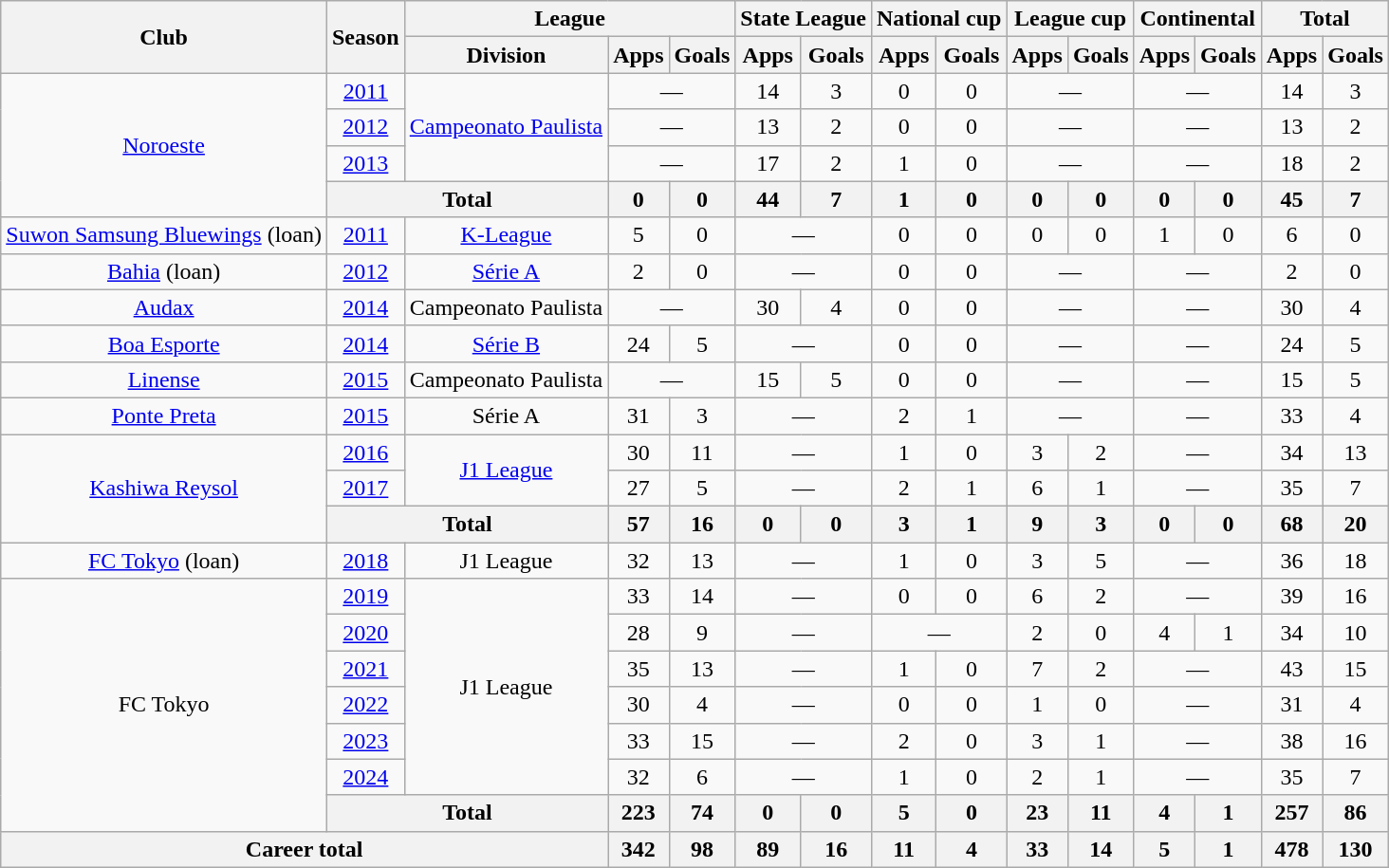<table class="wikitable" style="text-align:center">
<tr>
<th rowspan="2">Club</th>
<th rowspan="2">Season</th>
<th colspan="3">League</th>
<th colspan="2">State League</th>
<th colspan="2">National cup</th>
<th colspan="2">League cup</th>
<th colspan="2">Continental</th>
<th colspan="2">Total</th>
</tr>
<tr>
<th>Division</th>
<th>Apps</th>
<th>Goals</th>
<th>Apps</th>
<th>Goals</th>
<th>Apps</th>
<th>Goals</th>
<th>Apps</th>
<th>Goals</th>
<th>Apps</th>
<th>Goals</th>
<th>Apps</th>
<th>Goals</th>
</tr>
<tr>
<td rowspan="4"><a href='#'>Noroeste</a></td>
<td><a href='#'>2011</a></td>
<td rowspan="3"><a href='#'>Campeonato Paulista</a></td>
<td colspan="2">—</td>
<td>14</td>
<td>3</td>
<td>0</td>
<td>0</td>
<td colspan="2">—</td>
<td colspan="2">—</td>
<td>14</td>
<td>3</td>
</tr>
<tr>
<td><a href='#'>2012</a></td>
<td colspan="2">—</td>
<td>13</td>
<td>2</td>
<td>0</td>
<td>0</td>
<td colspan="2">—</td>
<td colspan="2">—</td>
<td>13</td>
<td>2</td>
</tr>
<tr>
<td><a href='#'>2013</a></td>
<td colspan="2">—</td>
<td>17</td>
<td>2</td>
<td>1</td>
<td>0</td>
<td colspan="2">—</td>
<td colspan="2">—</td>
<td>18</td>
<td>2</td>
</tr>
<tr>
<th colspan="2">Total</th>
<th>0</th>
<th>0</th>
<th>44</th>
<th>7</th>
<th>1</th>
<th>0</th>
<th>0</th>
<th>0</th>
<th>0</th>
<th>0</th>
<th>45</th>
<th>7</th>
</tr>
<tr>
<td><a href='#'>Suwon Samsung Bluewings</a> (loan)</td>
<td><a href='#'>2011</a></td>
<td><a href='#'>K-League</a></td>
<td>5</td>
<td>0</td>
<td colspan="2">—</td>
<td>0</td>
<td>0</td>
<td>0</td>
<td>0</td>
<td>1</td>
<td>0</td>
<td>6</td>
<td>0</td>
</tr>
<tr>
<td><a href='#'>Bahia</a> (loan)</td>
<td><a href='#'>2012</a></td>
<td><a href='#'>Série A</a></td>
<td>2</td>
<td>0</td>
<td colspan="2">—</td>
<td>0</td>
<td>0</td>
<td colspan="2">—</td>
<td colspan="2">—</td>
<td>2</td>
<td>0</td>
</tr>
<tr>
<td><a href='#'>Audax</a></td>
<td><a href='#'>2014</a></td>
<td>Campeonato Paulista</td>
<td colspan="2">—</td>
<td>30</td>
<td>4</td>
<td>0</td>
<td>0</td>
<td colspan="2">—</td>
<td colspan="2">—</td>
<td>30</td>
<td>4</td>
</tr>
<tr>
<td><a href='#'>Boa Esporte</a></td>
<td><a href='#'>2014</a></td>
<td><a href='#'>Série B</a></td>
<td>24</td>
<td>5</td>
<td colspan="2">—</td>
<td>0</td>
<td>0</td>
<td colspan="2">—</td>
<td colspan="2">—</td>
<td>24</td>
<td>5</td>
</tr>
<tr>
<td><a href='#'>Linense</a></td>
<td><a href='#'>2015</a></td>
<td>Campeonato Paulista</td>
<td colspan="2">—</td>
<td>15</td>
<td>5</td>
<td>0</td>
<td>0</td>
<td colspan="2">—</td>
<td colspan="2">—</td>
<td>15</td>
<td>5</td>
</tr>
<tr>
<td><a href='#'>Ponte Preta</a></td>
<td><a href='#'>2015</a></td>
<td>Série A</td>
<td>31</td>
<td>3</td>
<td colspan="2">—</td>
<td>2</td>
<td>1</td>
<td colspan="2">—</td>
<td colspan="2">—</td>
<td>33</td>
<td>4</td>
</tr>
<tr>
<td rowspan="3"><a href='#'>Kashiwa Reysol</a></td>
<td><a href='#'>2016</a></td>
<td rowspan="2"><a href='#'>J1 League</a></td>
<td>30</td>
<td>11</td>
<td colspan="2">—</td>
<td>1</td>
<td>0</td>
<td>3</td>
<td>2</td>
<td colspan="2">—</td>
<td>34</td>
<td>13</td>
</tr>
<tr>
<td><a href='#'>2017</a></td>
<td>27</td>
<td>5</td>
<td colspan="2">—</td>
<td>2</td>
<td>1</td>
<td>6</td>
<td>1</td>
<td colspan="2">—</td>
<td>35</td>
<td>7</td>
</tr>
<tr>
<th colspan="2">Total</th>
<th>57</th>
<th>16</th>
<th>0</th>
<th>0</th>
<th>3</th>
<th>1</th>
<th>9</th>
<th>3</th>
<th>0</th>
<th>0</th>
<th>68</th>
<th>20</th>
</tr>
<tr>
<td><a href='#'>FC Tokyo</a> (loan)</td>
<td><a href='#'>2018</a></td>
<td>J1 League</td>
<td>32</td>
<td>13</td>
<td colspan="2">—</td>
<td>1</td>
<td>0</td>
<td>3</td>
<td>5</td>
<td colspan="2">—</td>
<td>36</td>
<td>18</td>
</tr>
<tr>
<td rowspan="7">FC Tokyo</td>
<td><a href='#'>2019</a></td>
<td rowspan="6">J1 League</td>
<td>33</td>
<td>14</td>
<td colspan="2">—</td>
<td>0</td>
<td>0</td>
<td>6</td>
<td>2</td>
<td colspan="2">—</td>
<td>39</td>
<td>16</td>
</tr>
<tr>
<td><a href='#'>2020</a></td>
<td>28</td>
<td>9</td>
<td colspan="2">—</td>
<td colspan="2">—</td>
<td>2</td>
<td>0</td>
<td>4</td>
<td>1</td>
<td>34</td>
<td>10</td>
</tr>
<tr>
<td><a href='#'>2021</a></td>
<td>35</td>
<td>13</td>
<td colspan="2">—</td>
<td>1</td>
<td>0</td>
<td>7</td>
<td>2</td>
<td colspan="2">—</td>
<td>43</td>
<td>15</td>
</tr>
<tr>
<td><a href='#'>2022</a></td>
<td>30</td>
<td>4</td>
<td colspan="2">—</td>
<td>0</td>
<td>0</td>
<td>1</td>
<td>0</td>
<td colspan="2">—</td>
<td>31</td>
<td>4</td>
</tr>
<tr>
<td><a href='#'>2023</a></td>
<td>33</td>
<td>15</td>
<td colspan="2">—</td>
<td>2</td>
<td>0</td>
<td>3</td>
<td>1</td>
<td colspan="2">—</td>
<td>38</td>
<td>16</td>
</tr>
<tr>
<td><a href='#'>2024</a></td>
<td>32</td>
<td>6</td>
<td colspan="2">—</td>
<td>1</td>
<td>0</td>
<td>2</td>
<td>1</td>
<td colspan="2">—</td>
<td>35</td>
<td>7</td>
</tr>
<tr>
<th colspan="2">Total</th>
<th>223</th>
<th>74</th>
<th>0</th>
<th>0</th>
<th>5</th>
<th>0</th>
<th>23</th>
<th>11</th>
<th>4</th>
<th>1</th>
<th>257</th>
<th>86</th>
</tr>
<tr>
<th colspan="3">Career total</th>
<th>342</th>
<th>98</th>
<th>89</th>
<th>16</th>
<th>11</th>
<th>4</th>
<th>33</th>
<th>14</th>
<th>5</th>
<th>1</th>
<th>478</th>
<th>130</th>
</tr>
</table>
